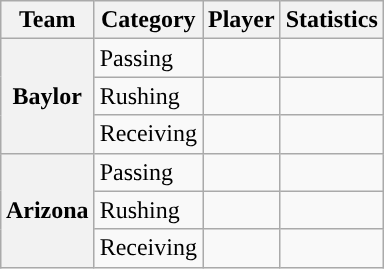<table class="wikitable" style="float:right">
<tr>
<th>Team</th>
<th>Category</th>
<th>Player</th>
<th>Statistics</th>
</tr>
<tr>
<th rowspan=3>Baylor</th>
<td>Passing</td>
<td></td>
<td></td>
</tr>
<tr>
<td>Rushing</td>
<td></td>
<td></td>
</tr>
<tr>
<td>Receiving</td>
<td></td>
<td></td>
</tr>
<tr>
<th rowspan=3>Arizona</th>
<td>Passing</td>
<td></td>
<td></td>
</tr>
<tr>
<td>Rushing</td>
<td></td>
<td></td>
</tr>
<tr>
<td>Receiving</td>
<td></td>
<td></td>
</tr>
</table>
